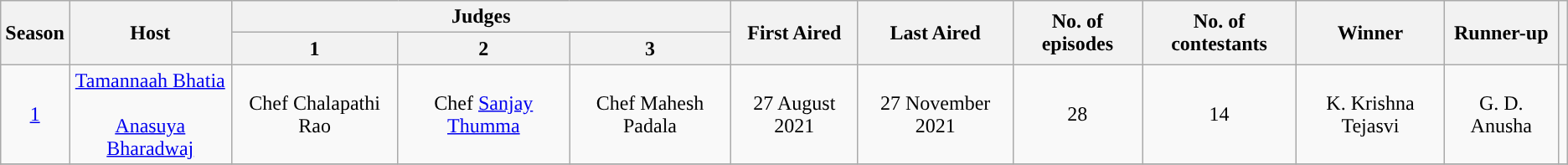<table class="wikitable" style="text-align:center;">
<tr>
<th rowspan="2">Season</th>
<th rowspan="2">Host</th>
<th colspan="3">Judges</th>
<th rowspan="2">First Aired</th>
<th rowspan="2">Last Aired</th>
<th rowspan="2">No. of episodes</th>
<th rowspan="2">No. of contestants</th>
<th rowspan="2">Winner</th>
<th rowspan="2">Runner-up</th>
<th rowspan="2"></th>
</tr>
<tr>
<th>1</th>
<th>2</th>
<th>3</th>
</tr>
<tr>
<td><a href='#'>1</a></td>
<td><a href='#'>Tamannaah Bhatia</a><br><br><a href='#'>Anasuya Bharadwaj</a><br></td>
<td>Chef Chalapathi Rao</td>
<td>Chef <a href='#'>Sanjay Thumma</a></td>
<td>Chef Mahesh Padala</td>
<td>27 August 2021</td>
<td>27 November 2021</td>
<td>28</td>
<td>14</td>
<td>K. Krishna Tejasvi</td>
<td>G. D. Anusha</td>
<td></td>
</tr>
<tr>
</tr>
</table>
